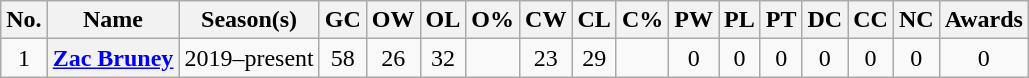<table class="wikitable sortable plainrowheaders" style="text-align:center">
<tr>
<th scope="col" class="unsortable">No.</th>
<th scope="col">Name</th>
<th scope="col">Season(s)</th>
<th scope="col">GC</th>
<th scope="col">OW</th>
<th scope="col">OL</th>
<th scope="col">O%</th>
<th scope="col">CW</th>
<th scope="col">CL</th>
<th scope="col">C%</th>
<th scope="col">PW</th>
<th scope="col">PL</th>
<th scope="col">PT</th>
<th scope="col">DC</th>
<th scope="col">CC</th>
<th scope="col">NC</th>
<th scope="col" class="unsortable">Awards</th>
</tr>
<tr>
<td>1</td>
<th scope="row"><a href='#'>Zac Bruney</a></th>
<td>2019–present</td>
<td>58</td>
<td>26</td>
<td>32</td>
<td></td>
<td>23</td>
<td>29</td>
<td></td>
<td>0</td>
<td>0</td>
<td>0</td>
<td>0</td>
<td>0</td>
<td>0</td>
<td>0</td>
</tr>
</table>
